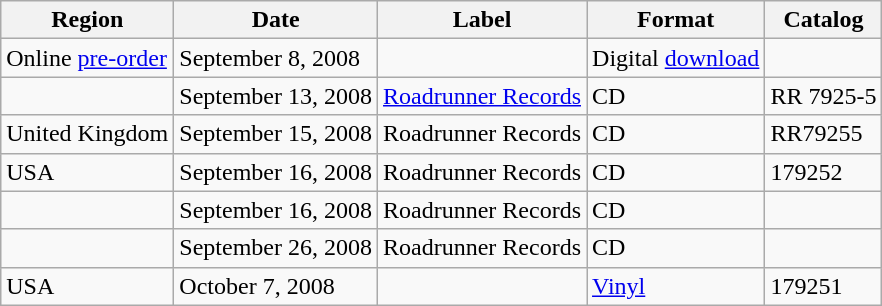<table class="wikitable">
<tr>
<th>Region</th>
<th>Date</th>
<th>Label</th>
<th>Format</th>
<th>Catalog</th>
</tr>
<tr>
<td>Online <a href='#'>pre-order</a></td>
<td>September 8, 2008</td>
<td></td>
<td>Digital <a href='#'>download</a></td>
<td></td>
</tr>
<tr>
<td></td>
<td>September 13, 2008</td>
<td><a href='#'>Roadrunner Records</a></td>
<td>CD</td>
<td>RR 7925-5</td>
</tr>
<tr>
<td>United Kingdom</td>
<td>September 15, 2008</td>
<td>Roadrunner Records</td>
<td>CD</td>
<td>RR79255</td>
</tr>
<tr>
<td>USA</td>
<td>September 16, 2008</td>
<td>Roadrunner Records</td>
<td>CD</td>
<td>179252</td>
</tr>
<tr>
<td></td>
<td>September 16, 2008</td>
<td>Roadrunner Records</td>
<td>CD</td>
<td></td>
</tr>
<tr>
<td></td>
<td>September 26, 2008</td>
<td>Roadrunner Records</td>
<td>CD</td>
<td></td>
</tr>
<tr>
<td>USA</td>
<td>October 7, 2008</td>
<td></td>
<td><a href='#'>Vinyl</a></td>
<td>179251</td>
</tr>
</table>
